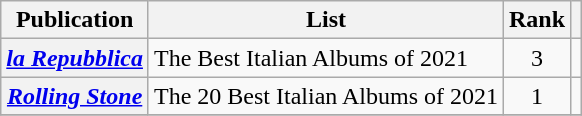<table class="wikitable sortable plainrowheaders">
<tr>
<th scope="col">Publication</th>
<th scope="col" class="unsortable">List</th>
<th scope="col" data-sort-type="number">Rank</th>
<th scope="col" class="unsortable"></th>
</tr>
<tr>
<th scope="row"><em><a href='#'>la Repubblica</a></em></th>
<td>The Best Italian Albums of 2021</td>
<td style="text-align: center;">3</td>
<td style="text-align: center;"></td>
</tr>
<tr>
<th scope="row"><em><a href='#'>Rolling Stone</a></em></th>
<td>The 20 Best Italian Albums of 2021</td>
<td style="text-align: center;">1</td>
<td style="text-align: center;"></td>
</tr>
<tr>
</tr>
</table>
